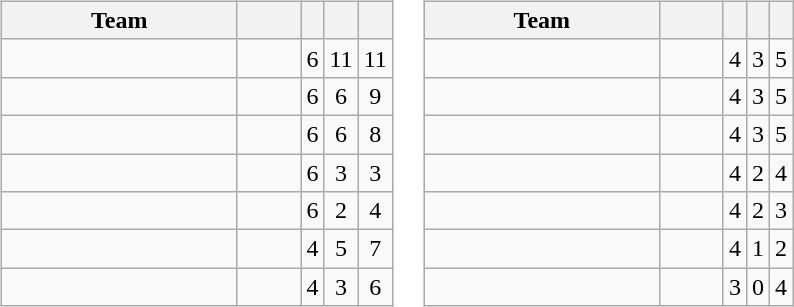<table>
<tr valign=top>
<td><br><table class="wikitable" style="text-align: center;">
<tr>
<th width=150>Team</th>
<th width=35></th>
<th width=8></th>
<th width=8></th>
<th width=8></th>
</tr>
<tr>
<td align=left></td>
<td></td>
<td>6</td>
<td>11</td>
<td>11</td>
</tr>
<tr>
<td align=left></td>
<td></td>
<td>6</td>
<td>6</td>
<td>9</td>
</tr>
<tr>
<td align=left></td>
<td></td>
<td>6</td>
<td>6</td>
<td>8</td>
</tr>
<tr>
<td align=left></td>
<td></td>
<td>6</td>
<td>3</td>
<td>3</td>
</tr>
<tr>
<td align=left></td>
<td></td>
<td>6</td>
<td>2</td>
<td>4</td>
</tr>
<tr>
<td align=left></td>
<td></td>
<td>4</td>
<td>5</td>
<td>7</td>
</tr>
<tr>
<td align=left></td>
<td></td>
<td>4</td>
<td>3</td>
<td>6</td>
</tr>
</table>
</td>
<td><br><table class="wikitable" style="text-align: center;">
<tr>
<th width=150>Team</th>
<th width=35></th>
<th width=8></th>
<th width=8></th>
<th width=8></th>
</tr>
<tr>
<td align=left></td>
<td></td>
<td>4</td>
<td>3</td>
<td>5</td>
</tr>
<tr>
<td align=left></td>
<td></td>
<td>4</td>
<td>3</td>
<td>5</td>
</tr>
<tr>
<td align=left></td>
<td></td>
<td>4</td>
<td>3</td>
<td>5</td>
</tr>
<tr>
<td align=left></td>
<td></td>
<td>4</td>
<td>2</td>
<td>4</td>
</tr>
<tr>
<td align=left></td>
<td></td>
<td>4</td>
<td>2</td>
<td>3</td>
</tr>
<tr>
<td align=left></td>
<td></td>
<td>4</td>
<td>1</td>
<td>2</td>
</tr>
<tr>
<td align=left></td>
<td></td>
<td>3</td>
<td>0</td>
<td>4</td>
</tr>
</table>
</td>
</tr>
</table>
